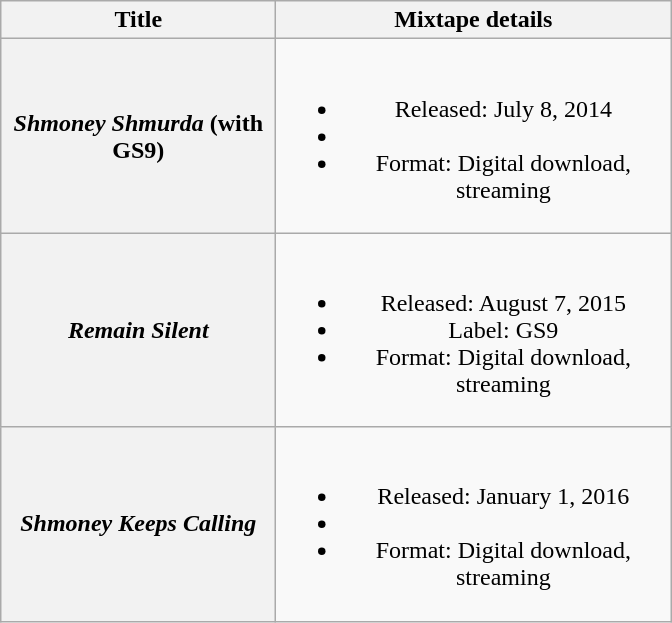<table class="wikitable plainrowheaders" style="text-align:center;">
<tr>
<th scope="col" style="width:11em;">Title</th>
<th scope="col" style="width:16em;">Mixtape details</th>
</tr>
<tr>
<th scope="row"><em>Shmoney Shmurda</em> (with GS9)</th>
<td><br><ul><li>Released: July 8, 2014</li><li></li><li>Format: Digital download, streaming</li></ul></td>
</tr>
<tr>
<th scope="row"><em>Remain Silent</em></th>
<td><br><ul><li>Released: August 7, 2015</li><li>Label: GS9</li><li>Format: Digital download, streaming</li></ul></td>
</tr>
<tr>
<th scope="row"><em>Shmoney Keeps Calling</em></th>
<td><br><ul><li>Released: January 1, 2016</li><li></li><li>Format: Digital download, streaming</li></ul></td>
</tr>
</table>
